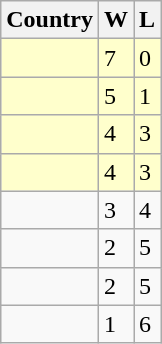<table class="wikitable">
<tr>
<th>Country</th>
<th>W</th>
<th>L</th>
</tr>
<tr bgcolor="#ffffcc">
<td></td>
<td>7</td>
<td>0</td>
</tr>
<tr bgcolor="#ffffcc">
<td></td>
<td>5</td>
<td>1</td>
</tr>
<tr bgcolor="#ffffcc">
<td></td>
<td>4</td>
<td>3</td>
</tr>
<tr bgcolor="#ffffcc">
<td></td>
<td>4</td>
<td>3</td>
</tr>
<tr>
<td></td>
<td>3</td>
<td>4</td>
</tr>
<tr>
<td></td>
<td>2</td>
<td>5</td>
</tr>
<tr>
<td></td>
<td>2</td>
<td>5</td>
</tr>
<tr>
<td></td>
<td>1</td>
<td>6</td>
</tr>
</table>
